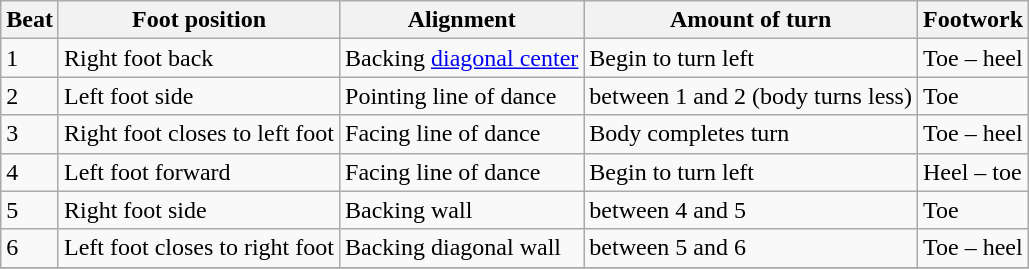<table class="wikitable">
<tr>
<th>Beat</th>
<th>Foot position</th>
<th>Alignment</th>
<th>Amount of turn</th>
<th>Footwork</th>
</tr>
<tr>
<td>1</td>
<td>Right foot back</td>
<td>Backing <a href='#'>diagonal center</a></td>
<td>Begin to turn left</td>
<td>Toe – heel</td>
</tr>
<tr>
<td>2</td>
<td>Left foot side</td>
<td>Pointing line of dance</td>
<td> between 1 and 2 (body turns less)</td>
<td>Toe</td>
</tr>
<tr>
<td>3</td>
<td>Right foot closes to left foot</td>
<td>Facing line of dance</td>
<td>Body completes turn</td>
<td>Toe – heel</td>
</tr>
<tr>
<td>4</td>
<td>Left foot forward</td>
<td>Facing line of dance</td>
<td>Begin to turn left</td>
<td>Heel – toe</td>
</tr>
<tr>
<td>5</td>
<td>Right foot side</td>
<td>Backing wall</td>
<td> between 4 and 5</td>
<td>Toe</td>
</tr>
<tr>
<td>6</td>
<td>Left foot closes to right foot</td>
<td>Backing diagonal wall</td>
<td> between 5 and 6</td>
<td>Toe – heel</td>
</tr>
<tr>
</tr>
</table>
